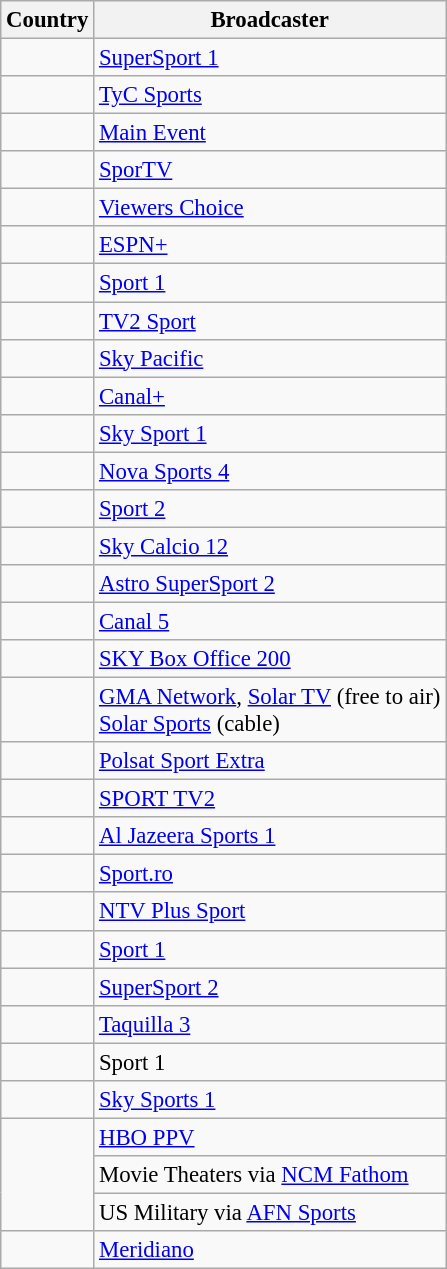<table class="wikitable" style="font-size:95%;">
<tr>
<th>Country</th>
<th>Broadcaster</th>
</tr>
<tr>
<td align=left></td>
<td><a href='#'>SuperSport 1</a></td>
</tr>
<tr>
<td align=left></td>
<td><a href='#'>TyC Sports</a></td>
</tr>
<tr>
<td align=left></td>
<td><a href='#'>Main Event</a></td>
</tr>
<tr>
<td align=left></td>
<td><a href='#'>SporTV</a></td>
</tr>
<tr>
<td align=left></td>
<td><a href='#'>Viewers Choice</a></td>
</tr>
<tr>
<td align=left></td>
<td><a href='#'>ESPN+</a></td>
</tr>
<tr>
<td align=left></td>
<td><a href='#'>Sport 1</a></td>
</tr>
<tr>
<td align=left></td>
<td><a href='#'>TV2 Sport</a></td>
</tr>
<tr>
<td align=left></td>
<td><a href='#'>Sky Pacific</a></td>
</tr>
<tr>
<td align=left></td>
<td><a href='#'>Canal+</a></td>
</tr>
<tr>
<td align=left></td>
<td><a href='#'>Sky Sport 1</a></td>
</tr>
<tr>
<td align=left></td>
<td><a href='#'>Nova Sports 4</a></td>
</tr>
<tr>
<td align=left></td>
<td><a href='#'>Sport 2</a></td>
</tr>
<tr>
<td align=left></td>
<td><a href='#'>Sky Calcio 12</a></td>
</tr>
<tr>
<td align=left></td>
<td><a href='#'>Astro SuperSport 2</a></td>
</tr>
<tr>
<td align=left></td>
<td><a href='#'>Canal 5</a></td>
</tr>
<tr>
<td align=left></td>
<td><a href='#'>SKY Box Office 200</a></td>
</tr>
<tr>
<td align=left></td>
<td><a href='#'>GMA Network</a>, <a href='#'>Solar TV</a> (free to air)<br><a href='#'>Solar Sports</a> (cable)</td>
</tr>
<tr>
<td align=left></td>
<td><a href='#'>Polsat Sport Extra</a></td>
</tr>
<tr>
<td align=left></td>
<td><a href='#'>SPORT TV2</a></td>
</tr>
<tr>
<td align=left></td>
<td><a href='#'>Al Jazeera Sports 1</a></td>
</tr>
<tr>
<td align=left></td>
<td><a href='#'>Sport.ro</a></td>
</tr>
<tr>
<td align=left></td>
<td><a href='#'>NTV Plus Sport</a></td>
</tr>
<tr>
<td align=left></td>
<td><a href='#'>Sport 1</a></td>
</tr>
<tr>
<td align=left></td>
<td><a href='#'>SuperSport 2</a></td>
</tr>
<tr>
<td align=left></td>
<td><a href='#'>Taquilla 3</a></td>
</tr>
<tr>
<td align=left></td>
<td>Sport 1</td>
</tr>
<tr>
<td align=left></td>
<td><a href='#'>Sky Sports 1</a></td>
</tr>
<tr>
<td style="text-align:left;" rowspan="3"></td>
<td><a href='#'>HBO PPV</a></td>
</tr>
<tr>
<td>Movie Theaters via <a href='#'>NCM Fathom</a></td>
</tr>
<tr>
<td>US Military via <a href='#'>AFN Sports</a></td>
</tr>
<tr>
<td align=left></td>
<td><a href='#'>Meridiano</a></td>
</tr>
</table>
